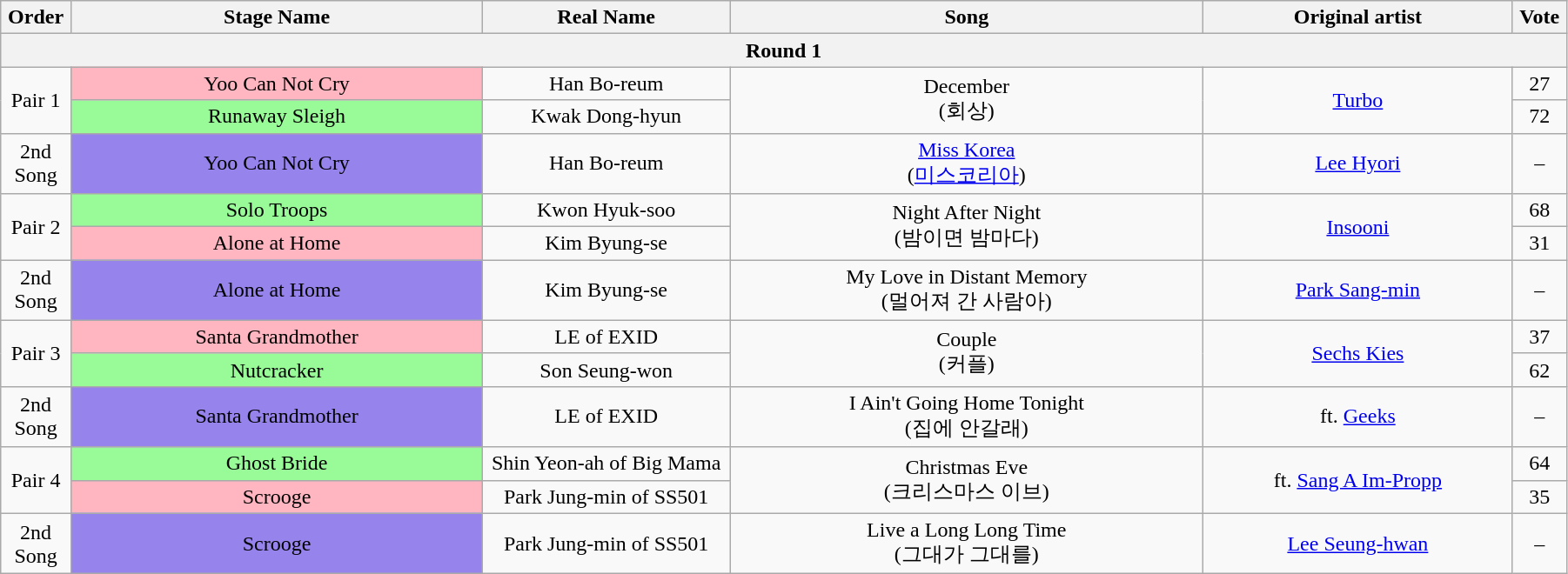<table class="wikitable" style="text-align:center; width:95%;">
<tr>
<th style="width:1%;">Order</th>
<th style="width:20%;">Stage Name</th>
<th style="width:12%;">Real Name</th>
<th style="width:23%;">Song</th>
<th style="width:15%;">Original artist</th>
<th style="width:1%;">Vote</th>
</tr>
<tr>
<th colspan=6>Round 1</th>
</tr>
<tr>
<td rowspan=2>Pair 1</td>
<td bgcolor="lightpink">Yoo Can Not Cry</td>
<td>Han Bo-reum</td>
<td rowspan=2>December<br>(회상)</td>
<td rowspan=2><a href='#'>Turbo</a></td>
<td>27</td>
</tr>
<tr>
<td bgcolor="palegreen">Runaway Sleigh</td>
<td>Kwak Dong-hyun</td>
<td>72</td>
</tr>
<tr>
<td>2nd Song</td>
<td bgcolor="#9683EC">Yoo Can Not Cry</td>
<td>Han Bo-reum</td>
<td><a href='#'>Miss Korea</a><br>(<a href='#'>미스코리아</a>)</td>
<td><a href='#'>Lee Hyori</a></td>
<td>–</td>
</tr>
<tr>
<td rowspan=2>Pair 2</td>
<td bgcolor="palegreen">Solo Troops</td>
<td>Kwon Hyuk-soo</td>
<td rowspan=2>Night After Night<br>(밤이면 밤마다)</td>
<td rowspan=2><a href='#'>Insooni</a></td>
<td>68</td>
</tr>
<tr>
<td bgcolor="lightpink">Alone at Home</td>
<td>Kim Byung-se</td>
<td>31</td>
</tr>
<tr>
<td>2nd Song</td>
<td bgcolor="#9683EC">Alone at Home</td>
<td>Kim Byung-se</td>
<td>My Love in Distant Memory<br>(멀어져 간 사람아)</td>
<td><a href='#'>Park Sang-min</a></td>
<td>–</td>
</tr>
<tr>
<td rowspan=2>Pair 3</td>
<td bgcolor="lightpink">Santa Grandmother</td>
<td>LE of EXID</td>
<td rowspan=2>Couple<br>(커플)</td>
<td rowspan=2><a href='#'>Sechs Kies</a></td>
<td>37</td>
</tr>
<tr>
<td bgcolor="palegreen">Nutcracker</td>
<td>Son Seung-won</td>
<td>62</td>
</tr>
<tr>
<td>2nd Song</td>
<td bgcolor="#9683EC">Santa Grandmother</td>
<td>LE of EXID</td>
<td>I Ain't Going Home Tonight<br>(집에 안갈래)</td>
<td> ft. <a href='#'>Geeks</a></td>
<td>–</td>
</tr>
<tr>
<td rowspan=2>Pair 4</td>
<td bgcolor="palegreen">Ghost Bride</td>
<td>Shin Yeon-ah of Big Mama</td>
<td rowspan=2>Christmas Eve<br>(크리스마스 이브)</td>
<td rowspan=2> ft. <a href='#'>Sang A Im-Propp</a></td>
<td>64</td>
</tr>
<tr>
<td bgcolor="lightpink">Scrooge</td>
<td>Park Jung-min of SS501</td>
<td>35</td>
</tr>
<tr>
<td>2nd Song</td>
<td bgcolor="#9683EC">Scrooge</td>
<td>Park Jung-min of SS501</td>
<td>Live a Long Long Time<br>(그대가 그대를)</td>
<td><a href='#'>Lee Seung-hwan</a></td>
<td>–</td>
</tr>
</table>
